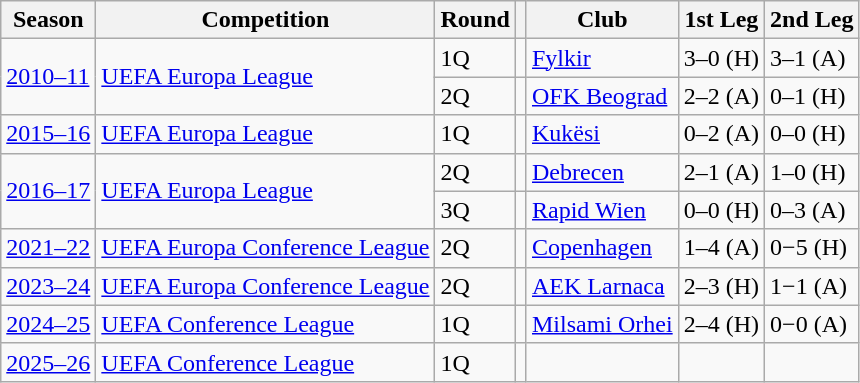<table class="wikitable">
<tr>
<th>Season</th>
<th>Competition</th>
<th>Round</th>
<th></th>
<th>Club</th>
<th>1st Leg</th>
<th>2nd Leg</th>
</tr>
<tr>
<td rowspan="2"><a href='#'>2010–11</a></td>
<td rowspan="2"><a href='#'>UEFA Europa League</a></td>
<td>1Q</td>
<td></td>
<td><a href='#'>Fylkir</a></td>
<td>3–0 (H)</td>
<td>3–1 (A)</td>
</tr>
<tr>
<td>2Q</td>
<td></td>
<td><a href='#'>OFK Beograd</a></td>
<td>2–2 (A)</td>
<td>0–1 (H)</td>
</tr>
<tr>
<td><a href='#'>2015–16</a></td>
<td><a href='#'>UEFA Europa League</a></td>
<td>1Q</td>
<td></td>
<td><a href='#'>Kukësi</a></td>
<td>0–2 (A)</td>
<td>0–0 (H)</td>
</tr>
<tr>
<td rowspan="2"><a href='#'>2016–17</a></td>
<td rowspan="2"><a href='#'>UEFA Europa League</a></td>
<td>2Q</td>
<td></td>
<td><a href='#'>Debrecen</a></td>
<td>2–1 (A)</td>
<td>1–0 (H)</td>
</tr>
<tr>
<td>3Q</td>
<td></td>
<td><a href='#'>Rapid Wien</a></td>
<td>0–0 (H)</td>
<td>0–3 (A)</td>
</tr>
<tr>
<td><a href='#'>2021–22</a></td>
<td><a href='#'>UEFA Europa Conference League</a></td>
<td>2Q</td>
<td></td>
<td><a href='#'>Copenhagen</a></td>
<td>1–4 (A)</td>
<td>0−5 (H)</td>
</tr>
<tr>
<td><a href='#'>2023–24</a></td>
<td><a href='#'>UEFA Europa Conference League</a></td>
<td>2Q</td>
<td></td>
<td><a href='#'>AEK Larnaca</a></td>
<td>2–3 (H)</td>
<td>1−1 (A)</td>
</tr>
<tr>
<td><a href='#'>2024–25</a></td>
<td><a href='#'>UEFA Conference League</a></td>
<td>1Q</td>
<td></td>
<td><a href='#'>Milsami Orhei</a></td>
<td>2–4 (H)</td>
<td>0−0 (A)</td>
</tr>
<tr>
<td><a href='#'>2025–26</a></td>
<td><a href='#'>UEFA Conference League</a></td>
<td>1Q</td>
<td></td>
<td></td>
<td></td>
<td></td>
</tr>
</table>
